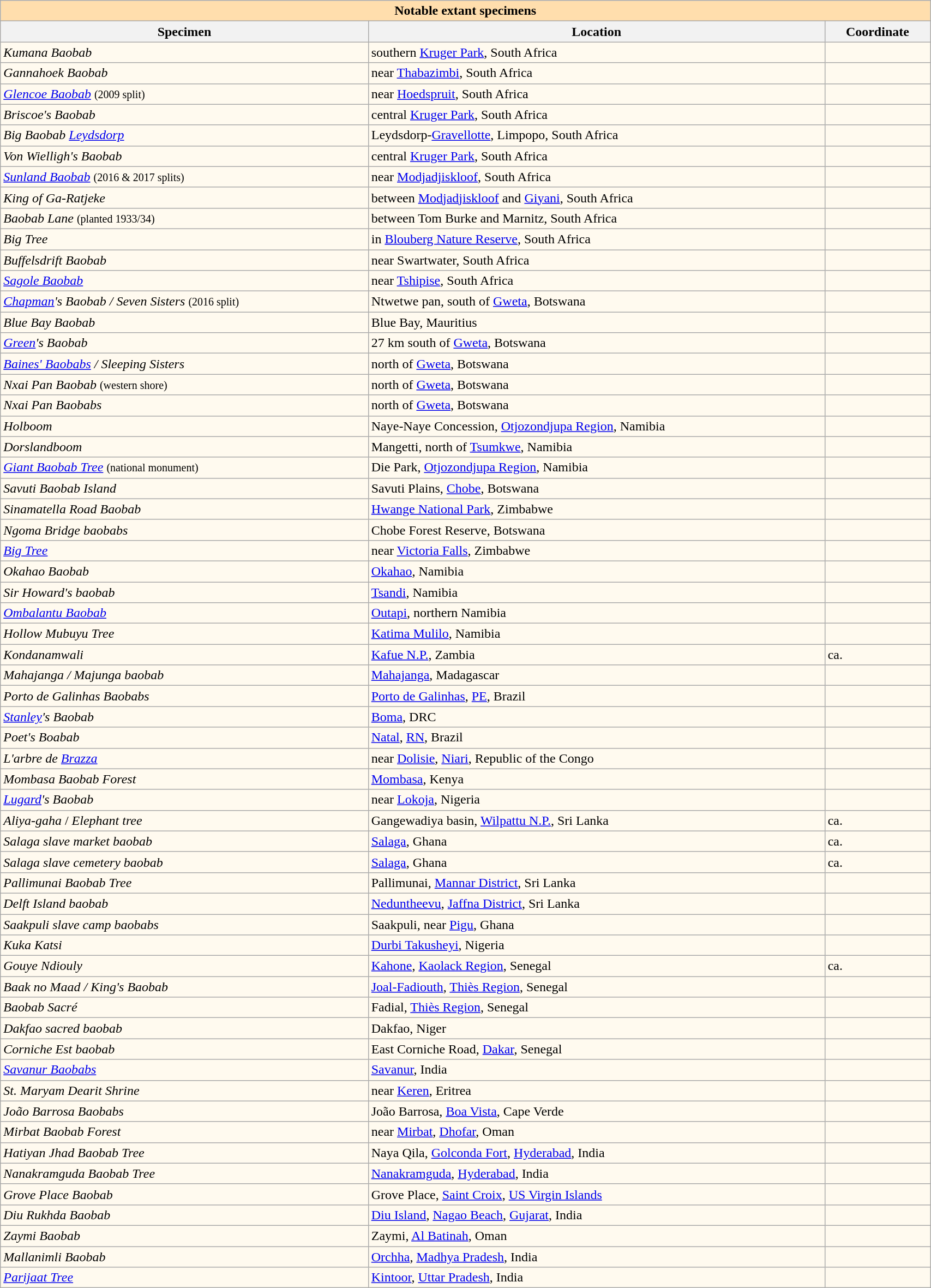<table class="wikitable collapsible collapsed" width=90% style="background: #fffaef; border: 1px dotted gray;">
<tr>
<th style="background:#ffdead;" colspan="3">Notable extant specimens</th>
</tr>
<tr>
<th>Specimen</th>
<th>Location</th>
<th>Coordinate</th>
</tr>
<tr>
<td><em>Kumana Baobab</em></td>
<td>southern <a href='#'>Kruger Park</a>, South Africa</td>
<td><small></small></td>
</tr>
<tr>
<td><em>Gannahoek Baobab</em></td>
<td>near <a href='#'>Thabazimbi</a>, South Africa</td>
<td><small></small></td>
</tr>
<tr>
<td><em><a href='#'>Glencoe Baobab</a></em> <small>(2009 split)</small></td>
<td>near <a href='#'>Hoedspruit</a>, South Africa</td>
<td><small></small></td>
</tr>
<tr>
<td><em>Briscoe's Baobab</em></td>
<td>central <a href='#'>Kruger Park</a>, South Africa</td>
<td><small></small></td>
</tr>
<tr>
<td><em>Big Baobab <a href='#'>Leydsdorp</a></em></td>
<td>Leydsdorp-<a href='#'>Gravellotte</a>, Limpopo, South Africa</td>
<td><small></small></td>
</tr>
<tr>
<td><em>Von Wielligh's Baobab</em></td>
<td>central <a href='#'>Kruger Park</a>, South Africa</td>
<td><small></small></td>
</tr>
<tr>
<td><em><a href='#'>Sunland Baobab</a></em> <small>(2016 & 2017 splits)</small></td>
<td>near <a href='#'>Modjadjiskloof</a>, South Africa</td>
<td><small></small></td>
</tr>
<tr>
<td><em>King of Ga-Ratjeke</em></td>
<td>between <a href='#'>Modjadjiskloof</a> and <a href='#'>Giyani</a>, South Africa</td>
<td><small></small></td>
</tr>
<tr>
<td><em>Baobab Lane</em> <small>(planted 1933/34)</small></td>
<td>between Tom Burke and Marnitz, South Africa</td>
<td><small></small></td>
</tr>
<tr>
<td><em>Big Tree</em></td>
<td>in <a href='#'>Blouberg Nature Reserve</a>, South Africa</td>
<td><small></small></td>
</tr>
<tr>
<td><em>Buffelsdrift Baobab</em></td>
<td>near Swartwater, South Africa</td>
<td><small></small></td>
</tr>
<tr>
<td><em><a href='#'>Sagole Baobab</a></em></td>
<td>near <a href='#'>Tshipise</a>, South Africa</td>
<td><small></small></td>
</tr>
<tr>
<td><em><a href='#'>Chapman</a>'s Baobab / Seven Sisters</em> <small>(2016 split)</small></td>
<td>Ntwetwe pan, south of <a href='#'>Gweta</a>, Botswana</td>
<td><small></small></td>
</tr>
<tr>
<td><em>Blue Bay Baobab</em></td>
<td>Blue Bay, Mauritius</td>
<td><small></small></td>
</tr>
<tr>
<td><em><a href='#'>Green</a>'s Baobab</em></td>
<td>27 km south of <a href='#'>Gweta</a>, Botswana</td>
<td><small></small></td>
</tr>
<tr>
<td><em><a href='#'>Baines' Baobabs</a> / Sleeping Sisters</em></td>
<td>north of <a href='#'>Gweta</a>, Botswana</td>
<td><small></small></td>
</tr>
<tr>
<td><em>Nxai Pan Baobab</em> <small>(western shore)</small></td>
<td>north of <a href='#'>Gweta</a>, Botswana</td>
<td><small></small></td>
</tr>
<tr>
<td><em>Nxai Pan Baobabs</em></td>
<td>north of <a href='#'>Gweta</a>, Botswana</td>
<td><small></small></td>
</tr>
<tr>
<td><em>Holboom</em></td>
<td>Naye-Naye Concession, <a href='#'>Otjozondjupa Region</a>, Namibia</td>
<td><small></small></td>
</tr>
<tr>
<td><em>Dorslandboom</em></td>
<td>Mangetti, north of <a href='#'>Tsumkwe</a>, Namibia</td>
<td><small></small></td>
</tr>
<tr>
<td><em><a href='#'>Giant Baobab Tree</a></em> <small>(national monument)</small></td>
<td>Die Park, <a href='#'>Otjozondjupa Region</a>, Namibia</td>
<td><small></small></td>
</tr>
<tr>
<td><em>Savuti Baobab Island</em></td>
<td>Savuti Plains, <a href='#'>Chobe</a>, Botswana</td>
<td><small></small></td>
</tr>
<tr>
<td><em>Sinamatella Road Baobab</em></td>
<td><a href='#'>Hwange National Park</a>, Zimbabwe</td>
<td><small></small></td>
</tr>
<tr>
<td><em>Ngoma Bridge baobabs</em></td>
<td>Chobe Forest Reserve, Botswana</td>
<td><small></small></td>
</tr>
<tr>
<td><em><a href='#'>Big Tree</a></em></td>
<td>near <a href='#'>Victoria Falls</a>, Zimbabwe</td>
<td><small></small></td>
</tr>
<tr>
<td><em>Okahao Baobab</em></td>
<td><a href='#'>Okahao</a>, Namibia</td>
<td><small></small></td>
</tr>
<tr>
<td><em>Sir Howard's baobab</em> </td>
<td><a href='#'>Tsandi</a>, Namibia</td>
<td><small></small></td>
</tr>
<tr>
<td><em><a href='#'>Ombalantu Baobab</a></em> </td>
<td><a href='#'>Outapi</a>, northern Namibia</td>
<td><small></small></td>
</tr>
<tr>
<td><em>Hollow Mubuyu Tree</em></td>
<td><a href='#'>Katima Mulilo</a>, Namibia</td>
<td><small></small></td>
</tr>
<tr>
<td><em>Kondanamwali</em></td>
<td><a href='#'>Kafue N.P.</a>, Zambia</td>
<td>ca. <small></small></td>
</tr>
<tr>
<td><em>Mahajanga / Majunga baobab</em></td>
<td><a href='#'>Mahajanga</a>, Madagascar</td>
<td><small></small></td>
</tr>
<tr>
<td><em>Porto de Galinhas Baobabs</em></td>
<td><a href='#'>Porto de Galinhas</a>, <a href='#'>PE</a>, Brazil</td>
<td><small></small></td>
</tr>
<tr>
<td><em><a href='#'>Stanley</a>'s Baobab</em></td>
<td><a href='#'>Boma</a>, DRC</td>
<td><small></small></td>
</tr>
<tr>
<td><em>Poet's Boabab</em></td>
<td><a href='#'>Natal</a>, <a href='#'>RN</a>, Brazil</td>
<td><small></small></td>
</tr>
<tr>
<td><em>L'arbre de <a href='#'>Brazza</a></em></td>
<td>near <a href='#'>Dolisie</a>, <a href='#'>Niari</a>, Republic of the Congo</td>
<td><small></small></td>
</tr>
<tr>
<td><em>Mombasa Baobab Forest</em></td>
<td><a href='#'>Mombasa</a>, Kenya</td>
<td><small></small></td>
</tr>
<tr>
<td><em><a href='#'>Lugard</a>'s Baobab</em></td>
<td>near <a href='#'>Lokoja</a>, Nigeria</td>
<td><small></small></td>
</tr>
<tr>
<td><em>Aliya-gaha</em> / <em>Elephant tree</em></td>
<td>Gangewadiya basin, <a href='#'>Wilpattu N.P.</a>, Sri Lanka</td>
<td>ca. <small></small></td>
</tr>
<tr>
<td><em>Salaga slave market baobab</em></td>
<td><a href='#'>Salaga</a>, Ghana</td>
<td>ca. <small></small></td>
</tr>
<tr>
<td><em>Salaga slave cemetery baobab</em></td>
<td><a href='#'>Salaga</a>, Ghana</td>
<td>ca. <small></small></td>
</tr>
<tr>
<td><em>Pallimunai Baobab Tree</em></td>
<td>Pallimunai, <a href='#'>Mannar District</a>, Sri Lanka</td>
<td><small></small></td>
</tr>
<tr>
<td><em>Delft Island baobab</em></td>
<td><a href='#'>Neduntheevu</a>, <a href='#'>Jaffna District</a>, Sri Lanka</td>
<td><small></small></td>
</tr>
<tr>
<td><em>Saakpuli slave camp baobabs</em></td>
<td>Saakpuli, near <a href='#'>Pigu</a>, Ghana</td>
<td><small></small></td>
</tr>
<tr>
<td><em>Kuka Katsi</em></td>
<td><a href='#'>Durbi Takusheyi</a>, Nigeria</td>
<td><small></small></td>
</tr>
<tr>
<td><em>Gouye Ndiouly</em></td>
<td><a href='#'>Kahone</a>, <a href='#'>Kaolack Region</a>, Senegal</td>
<td>ca. <small></small></td>
</tr>
<tr>
<td><em>Baak no Maad / King's Baobab</em></td>
<td><a href='#'>Joal-Fadiouth</a>, <a href='#'>Thiès Region</a>, Senegal</td>
<td><small></small></td>
</tr>
<tr>
<td><em>Baobab Sacré</em></td>
<td>Fadial, <a href='#'>Thiès Region</a>, Senegal</td>
<td><small></small></td>
</tr>
<tr>
<td><em>Dakfao sacred baobab</em></td>
<td>Dakfao, Niger</td>
<td><small></small></td>
</tr>
<tr>
<td><em>Corniche Est baobab</em></td>
<td>East Corniche Road, <a href='#'>Dakar</a>, Senegal</td>
<td><small></small></td>
</tr>
<tr>
<td><em><a href='#'>Savanur Baobabs</a></em></td>
<td><a href='#'>Savanur</a>, India</td>
<td><small></small></td>
</tr>
<tr>
<td><em>St. Maryam Dearit Shrine</em></td>
<td>near <a href='#'>Keren</a>, Eritrea</td>
<td><small></small></td>
</tr>
<tr>
<td><em>João Barrosa Baobabs</em></td>
<td>João Barrosa, <a href='#'>Boa Vista</a>, Cape Verde</td>
<td><small></small></td>
</tr>
<tr>
<td><em>Mirbat Baobab Forest</em></td>
<td>near <a href='#'>Mirbat</a>, <a href='#'>Dhofar</a>, Oman</td>
<td><small></small></td>
</tr>
<tr>
<td><em>Hatiyan Jhad Baobab Tree</em></td>
<td>Naya Qila, <a href='#'>Golconda Fort</a>, <a href='#'>Hyderabad</a>, India</td>
<td><small></small></td>
</tr>
<tr>
<td><em>Nanakramguda Baobab Tree</em></td>
<td><a href='#'>Nanakramguda</a>, <a href='#'>Hyderabad</a>, India</td>
<td><small></small></td>
</tr>
<tr>
<td><em>Grove Place Baobab</em></td>
<td>Grove Place, <a href='#'>Saint Croix</a>, <a href='#'>US Virgin Islands</a></td>
<td><small></small></td>
</tr>
<tr>
<td><em>Diu Rukhda Baobab</em></td>
<td><a href='#'>Diu Island</a>, <a href='#'>Nagao Beach</a>, <a href='#'>Gujarat</a>, India</td>
<td><small></small></td>
</tr>
<tr>
<td><em>Zaymi Baobab</em></td>
<td>Zaymi, <a href='#'>Al Batinah</a>, Oman</td>
<td><small></small></td>
</tr>
<tr>
<td><em>Mallanimli Baobab</em></td>
<td><a href='#'>Orchha</a>, <a href='#'>Madhya Pradesh</a>, India</td>
<td><small></small></td>
</tr>
<tr>
<td><em><a href='#'>Parijaat Tree</a></em></td>
<td><a href='#'>Kintoor</a>, <a href='#'>Uttar Pradesh</a>, India</td>
<td><small></small></td>
</tr>
</table>
